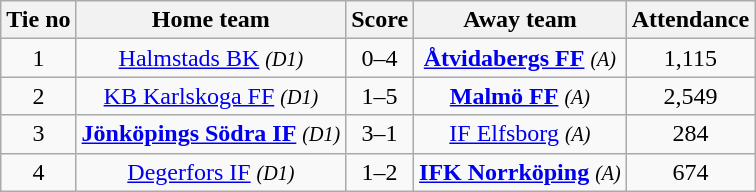<table class="wikitable" style="text-align:center">
<tr>
<th style= width="40px">Tie no</th>
<th style= width="170px">Home team</th>
<th style= width="60px">Score</th>
<th style= width="150px">Away team</th>
<th style= width="30px">Attendance</th>
</tr>
<tr>
<td>1</td>
<td><a href='#'>Halmstads BK</a> <em><small>(D1)</small></em></td>
<td>0–4</td>
<td><strong><a href='#'>Åtvidabergs FF</a></strong> <em><small>(A)</small></em></td>
<td>1,115</td>
</tr>
<tr>
<td>2</td>
<td><a href='#'>KB Karlskoga FF</a> <em><small>(D1)</small></em></td>
<td>1–5</td>
<td><strong><a href='#'>Malmö FF</a></strong> <em><small>(A)</small></em></td>
<td>2,549</td>
</tr>
<tr>
<td>3</td>
<td><strong><a href='#'>Jönköpings Södra IF</a></strong> <em><small>(D1)</small></em></td>
<td>3–1</td>
<td><a href='#'>IF Elfsborg</a> <em><small>(A)</small></em></td>
<td>284</td>
</tr>
<tr>
<td>4</td>
<td><a href='#'>Degerfors IF</a> <em><small>(D1)</small></em></td>
<td>1–2</td>
<td><strong><a href='#'>IFK Norrköping</a></strong> <em><small>(A)</small></em></td>
<td>674</td>
</tr>
</table>
